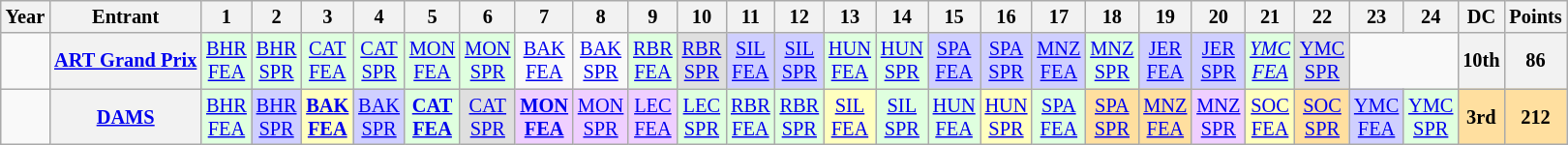<table class="wikitable" style="text-align:center; font-size:85%">
<tr>
<th>Year</th>
<th>Entrant</th>
<th>1</th>
<th>2</th>
<th>3</th>
<th>4</th>
<th>5</th>
<th>6</th>
<th>7</th>
<th>8</th>
<th>9</th>
<th>10</th>
<th>11</th>
<th>12</th>
<th>13</th>
<th>14</th>
<th>15</th>
<th>16</th>
<th>17</th>
<th>18</th>
<th>19</th>
<th>20</th>
<th>21</th>
<th>22</th>
<th>23</th>
<th>24</th>
<th>DC</th>
<th>Points</th>
</tr>
<tr>
<td id=2017R></td>
<th nowrap><a href='#'>ART Grand Prix</a></th>
<td style="background:#DFFFDF;"><a href='#'>BHR<br>FEA</a><br></td>
<td style="background:#DFFFDF;"><a href='#'>BHR<br>SPR</a><br></td>
<td style="background:#DFFFDF;"><a href='#'>CAT<br>FEA</a><br></td>
<td style="background:#DFFFDF;"><a href='#'>CAT<br>SPR</a><br></td>
<td style="background:#DFFFDF;"><a href='#'>MON<br>FEA</a><br></td>
<td style="background:#DFFFDF;"><a href='#'>MON<br>SPR</a><br></td>
<td><a href='#'>BAK<br>FEA</a></td>
<td><a href='#'>BAK<br>SPR</a></td>
<td style="background:#DFFFDF;"><a href='#'>RBR<br>FEA</a><br></td>
<td style="background:#DFDFDF;"><a href='#'>RBR<br>SPR</a><br></td>
<td style="background:#CFCFFF;"><a href='#'>SIL<br>FEA</a><br></td>
<td style="background:#CFCFFF;"><a href='#'>SIL<br>SPR</a><br></td>
<td style="background:#DFFFDF;"><a href='#'>HUN<br>FEA</a><br></td>
<td style="background:#DFFFDF;"><a href='#'>HUN<br>SPR</a><br></td>
<td style="background:#CFCFFF;"><a href='#'>SPA<br>FEA</a><br></td>
<td style="background:#CFCFFF;"><a href='#'>SPA<br>SPR</a><br></td>
<td style="background:#CFCFFF;"><a href='#'>MNZ<br>FEA</a><br></td>
<td style="background:#DFFFDF;"><a href='#'>MNZ<br>SPR</a><br></td>
<td style="background:#CFCFFF;"><a href='#'>JER<br>FEA</a><br></td>
<td style="background:#CFCFFF;"><a href='#'>JER<br>SPR</a><br></td>
<td style="background:#DFFFDF;"><em><a href='#'>YMC<br>FEA</a></em><br></td>
<td style="background:#DFDFDF;"><a href='#'>YMC<br>SPR</a><br></td>
<td colspan=2></td>
<th>10th</th>
<th>86</th>
</tr>
<tr>
<td id=2018R></td>
<th nowrap><a href='#'>DAMS</a></th>
<td style="background:#DFFFDF;"><a href='#'>BHR<br>FEA</a><br></td>
<td style="background:#CFCFFF;"><a href='#'>BHR<br>SPR</a><br></td>
<td style="background:#FFFFBF;"><strong><a href='#'>BAK<br>FEA</a></strong><br></td>
<td style="background:#CFCFFF;"><a href='#'>BAK<br>SPR</a><br></td>
<td style="background:#DFFFDF;"><strong><a href='#'>CAT<br>FEA</a></strong><br></td>
<td style="background:#DFDFDF;"><a href='#'>CAT<br>SPR</a><br></td>
<td style="background:#EFCFFF;"><strong><a href='#'>MON<br>FEA</a></strong><br></td>
<td style="background:#EFCFFF;"><a href='#'>MON<br>SPR</a><br></td>
<td style="background:#EFCFFF;"><a href='#'>LEC<br>FEA</a><br></td>
<td style="background:#DFFFDF;"><a href='#'>LEC<br>SPR</a><br></td>
<td style="background:#DFFFDF;"><a href='#'>RBR<br>FEA</a><br></td>
<td style="background:#DFFFDF;"><a href='#'>RBR<br>SPR</a><br></td>
<td style="background:#FFFFBF;"><a href='#'>SIL<br>FEA</a><br></td>
<td style="background:#DFFFDF;"><a href='#'>SIL<br>SPR</a><br></td>
<td style="background:#DFFFDF;"><a href='#'>HUN<br>FEA</a><br></td>
<td style="background:#FFFFBF;"><a href='#'>HUN<br>SPR</a><br></td>
<td style="background:#DFFFDF;"><a href='#'>SPA<br>FEA</a><br></td>
<td style="background:#FFDF9F;"><a href='#'>SPA<br>SPR</a><br></td>
<td style="background:#FFDF9F;"><a href='#'>MNZ<br>FEA</a><br></td>
<td style="background:#EFCFFF;"><a href='#'>MNZ<br>SPR</a><br></td>
<td style="background:#FFFFBF;"><a href='#'>SOC<br>FEA</a><br></td>
<td style="background:#FFDF9F;"><a href='#'>SOC<br>SPR</a><br></td>
<td style="background:#CFCFFF;"><a href='#'>YMC<br>FEA</a><br></td>
<td style="background:#DFFFDF;"><a href='#'>YMC<br>SPR</a><br></td>
<th style="background:#FFDF9F;">3rd</th>
<th style="background:#FFDF9F;">212</th>
</tr>
</table>
